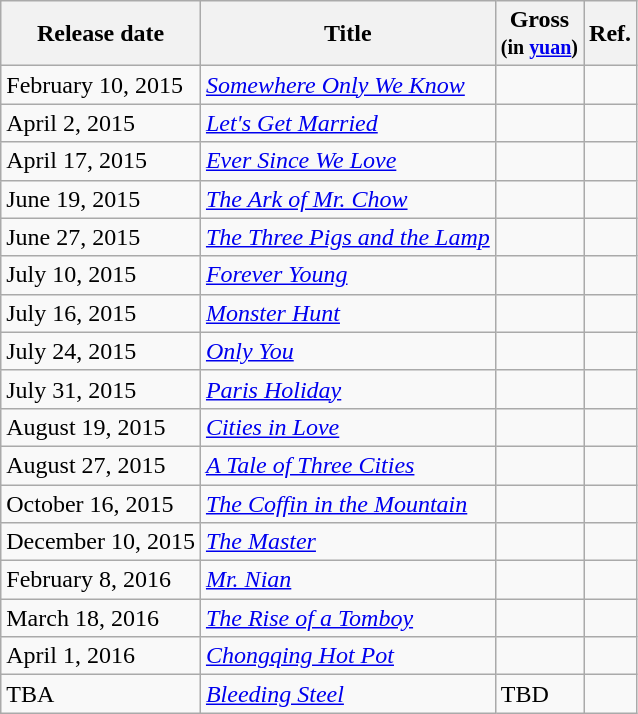<table class="wikitable">
<tr>
<th>Release date</th>
<th>Title</th>
<th>Gross<br><small>(in <a href='#'>yuan</a>)</small></th>
<th>Ref.</th>
</tr>
<tr>
<td>February 10, 2015</td>
<td><em><a href='#'>Somewhere Only We Know</a></em></td>
<td></td>
<td></td>
</tr>
<tr>
<td>April 2, 2015</td>
<td><em><a href='#'>Let's Get Married</a></em></td>
<td></td>
<td></td>
</tr>
<tr>
<td>April 17, 2015</td>
<td><em><a href='#'>Ever Since We Love</a></em></td>
<td></td>
<td></td>
</tr>
<tr>
<td>June 19, 2015</td>
<td><em><a href='#'>The Ark of Mr. Chow</a></em></td>
<td></td>
<td></td>
</tr>
<tr>
<td>June 27, 2015</td>
<td><em><a href='#'>The Three Pigs and the Lamp</a></em></td>
<td></td>
<td></td>
</tr>
<tr>
<td>July 10, 2015</td>
<td><em><a href='#'>Forever Young</a></em></td>
<td></td>
<td></td>
</tr>
<tr>
<td>July 16, 2015</td>
<td><em><a href='#'>Monster Hunt</a></em></td>
<td></td>
<td></td>
</tr>
<tr>
<td>July 24, 2015</td>
<td><em><a href='#'>Only You</a></em></td>
<td></td>
<td></td>
</tr>
<tr>
<td>July 31, 2015</td>
<td><em><a href='#'>Paris Holiday</a></em></td>
<td></td>
<td></td>
</tr>
<tr>
<td>August 19, 2015</td>
<td><em><a href='#'>Cities in Love</a></em></td>
<td></td>
<td></td>
</tr>
<tr>
<td>August 27, 2015</td>
<td><em><a href='#'>A Tale of Three Cities</a></em></td>
<td></td>
<td></td>
</tr>
<tr>
<td>October 16, 2015</td>
<td><em><a href='#'>The Coffin in the Mountain</a></em></td>
<td></td>
<td></td>
</tr>
<tr>
<td>December 10, 2015</td>
<td><em><a href='#'>The Master</a></em></td>
<td></td>
<td></td>
</tr>
<tr>
<td>February 8, 2016</td>
<td><em><a href='#'>Mr. Nian</a></em></td>
<td></td>
<td></td>
</tr>
<tr>
<td>March 18, 2016</td>
<td><em><a href='#'>The Rise of a Tomboy</a></em></td>
<td></td>
<td></td>
</tr>
<tr>
<td>April 1, 2016</td>
<td><em><a href='#'>Chongqing Hot Pot</a></em></td>
<td></td>
<td></td>
</tr>
<tr>
<td>TBA</td>
<td><em><a href='#'>Bleeding Steel</a></em></td>
<td>TBD</td>
<td></td>
</tr>
</table>
